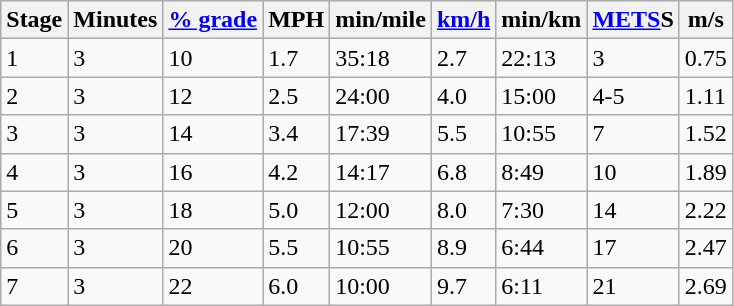<table class="wikitable">
<tr>
<th>Stage</th>
<th title="duration in minutes">Minutes</th>
<th><a href='#'>% grade</a></th>
<th>MPH</th>
<th>min/mile</th>
<th><a href='#'>km/h</a></th>
<th>min/km</th>
<th><a href='#'>METS</a>S</th>
<th>m/s</th>
</tr>
<tr>
<td>1</td>
<td>3</td>
<td>10</td>
<td>1.7</td>
<td>35:18</td>
<td>2.7</td>
<td>22:13</td>
<td>3</td>
<td>0.75</td>
</tr>
<tr>
<td>2</td>
<td>3</td>
<td>12</td>
<td>2.5</td>
<td>24:00</td>
<td>4.0</td>
<td>15:00</td>
<td>4-5</td>
<td>1.11</td>
</tr>
<tr>
<td>3</td>
<td>3</td>
<td>14</td>
<td>3.4</td>
<td>17:39</td>
<td>5.5</td>
<td>10:55</td>
<td>7</td>
<td>1.52</td>
</tr>
<tr>
<td>4</td>
<td>3</td>
<td>16</td>
<td>4.2</td>
<td>14:17</td>
<td>6.8</td>
<td>8:49</td>
<td>10</td>
<td>1.89</td>
</tr>
<tr>
<td>5</td>
<td>3</td>
<td>18</td>
<td>5.0</td>
<td>12:00</td>
<td>8.0</td>
<td>7:30</td>
<td>14</td>
<td>2.22</td>
</tr>
<tr>
<td>6</td>
<td>3</td>
<td>20</td>
<td>5.5</td>
<td>10:55</td>
<td>8.9</td>
<td>6:44</td>
<td>17</td>
<td>2.47</td>
</tr>
<tr>
<td>7</td>
<td>3</td>
<td>22</td>
<td>6.0</td>
<td>10:00</td>
<td>9.7</td>
<td>6:11</td>
<td>21</td>
<td>2.69</td>
</tr>
</table>
